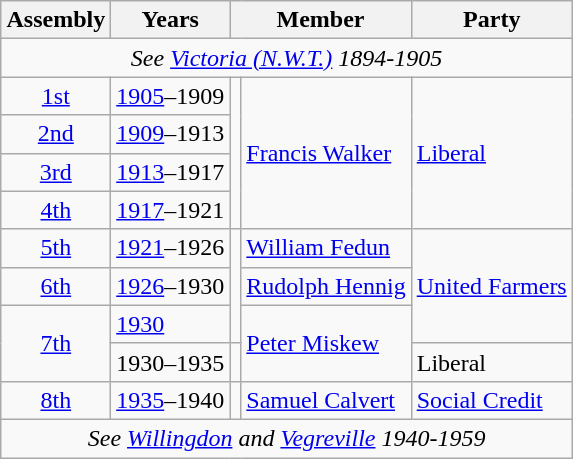<table class=wikitable align=right>
<tr>
<th>Assembly</th>
<th>Years</th>
<th colspan="2">Member</th>
<th>Party</th>
</tr>
<tr>
<td align=center colspan=5><em>See <a href='#'>Victoria (N.W.T.)</a> 1894-1905</em></td>
</tr>
<tr>
<td align=center><a href='#'>1st</a></td>
<td><a href='#'>1905</a>–1909</td>
<td rowspan=4 ></td>
<td rowspan=4><a href='#'>Francis Walker</a></td>
<td rowspan=4><a href='#'>Liberal</a></td>
</tr>
<tr>
<td align=center><a href='#'>2nd</a></td>
<td><a href='#'>1909</a>–1913</td>
</tr>
<tr>
<td align=center><a href='#'>3rd</a></td>
<td><a href='#'>1913</a>–1917</td>
</tr>
<tr>
<td align=center><a href='#'>4th</a></td>
<td><a href='#'>1917</a>–1921</td>
</tr>
<tr>
<td align=center><a href='#'>5th</a></td>
<td><a href='#'>1921</a>–1926</td>
<td rowspan=3 ></td>
<td><a href='#'>William Fedun</a></td>
<td rowspan=3><a href='#'>United Farmers</a></td>
</tr>
<tr>
<td align=center><a href='#'>6th</a></td>
<td><a href='#'>1926</a>–1930</td>
<td><a href='#'>Rudolph Hennig</a></td>
</tr>
<tr>
<td align=center rowspan=2><a href='#'>7th</a></td>
<td><a href='#'>1930</a></td>
<td rowspan=2><a href='#'>Peter Miskew</a></td>
</tr>
<tr>
<td>1930–1935</td>
<td></td>
<td>Liberal</td>
</tr>
<tr>
<td align=center><a href='#'>8th</a></td>
<td><a href='#'>1935</a>–1940</td>
<td></td>
<td><a href='#'>Samuel Calvert</a></td>
<td><a href='#'>Social Credit</a></td>
</tr>
<tr>
<td colspan=5 align=center><em>See <a href='#'>Willingdon</a> and <a href='#'>Vegreville</a> 1940-1959</em></td>
</tr>
</table>
